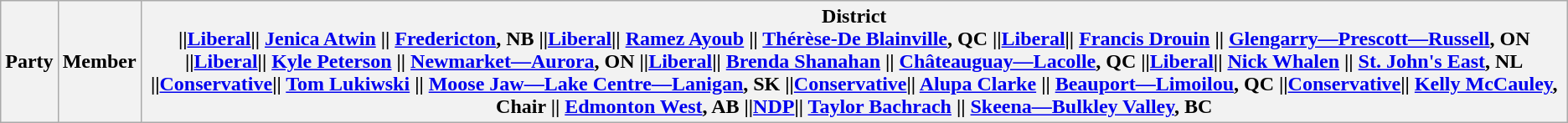<table class="wikitable">
<tr>
<th colspan="2">Party</th>
<th>Member</th>
<th>District<br>||<a href='#'>Liberal</a>|| <a href='#'>Jenica Atwin</a> || <a href='#'>Fredericton</a>, NB
||<a href='#'>Liberal</a>|| <a href='#'>Ramez Ayoub</a> || <a href='#'>Thérèse-De Blainville</a>, QC
||<a href='#'>Liberal</a>|| <a href='#'>Francis Drouin</a> || <a href='#'>Glengarry—Prescott—Russell</a>, ON
||<a href='#'>Liberal</a>|| <a href='#'>Kyle Peterson</a> || <a href='#'>Newmarket—Aurora</a>, ON
||<a href='#'>Liberal</a>|| <a href='#'>Brenda Shanahan</a> || <a href='#'>Châteauguay—Lacolle</a>, QC
||<a href='#'>Liberal</a>|| <a href='#'>Nick Whalen</a> || <a href='#'>St. John's East</a>, NL
||<a href='#'>Conservative</a>|| <a href='#'>Tom Lukiwski</a> || <a href='#'>Moose Jaw—Lake Centre—Lanigan</a>, SK
||<a href='#'>Conservative</a>|| <a href='#'>Alupa Clarke</a> || <a href='#'>Beauport—Limoilou</a>, QC
||<a href='#'>Conservative</a>|| <a href='#'>Kelly McCauley</a>, Chair || <a href='#'>Edmonton West</a>, AB
||<a href='#'>NDP</a>|| <a href='#'>Taylor Bachrach</a> || <a href='#'>Skeena—Bulkley Valley</a>, BC</th>
</tr>
</table>
